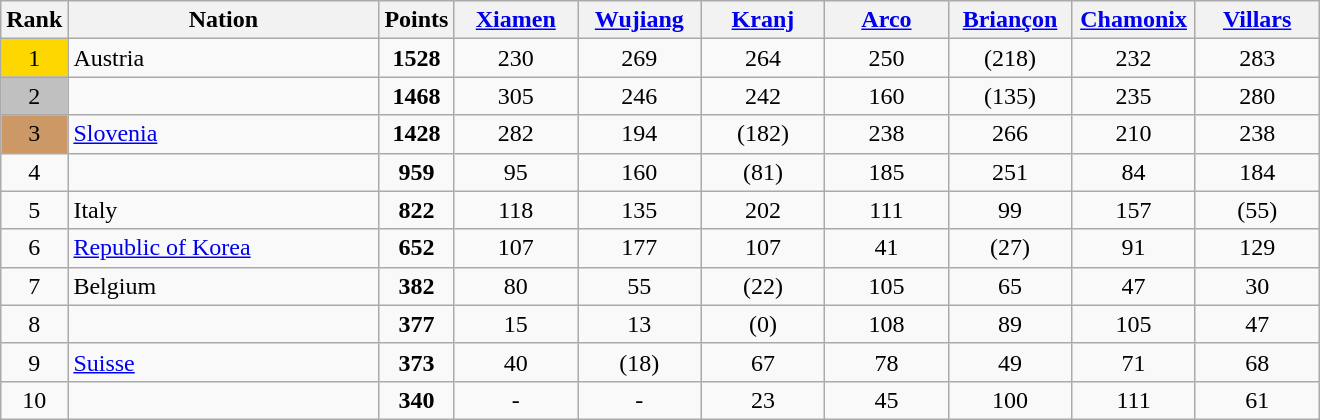<table class="wikitable sortable">
<tr>
<th>Rank</th>
<th width = "200">Nation</th>
<th>Points</th>
<th width = "75" data-sort-type="number"><a href='#'>Xiamen</a></th>
<th width = "75" data-sort-type="number"><a href='#'>Wujiang</a></th>
<th width = "75" data-sort-type="number"><a href='#'>Kranj</a></th>
<th width = "75" data-sort-type="number"><a href='#'>Arco</a></th>
<th width = "75" data-sort-type="number"><a href='#'>Briançon</a></th>
<th width = "75" data-sort-type="number"><a href='#'>Chamonix</a></th>
<th width = "75" data-sort-type="number"><a href='#'>Villars</a></th>
</tr>
<tr>
<td align="center" style="background: gold">1</td>
<td> Austria</td>
<td align="center"><strong>1528</strong></td>
<td align="center">230</td>
<td align="center">269</td>
<td align="center">264</td>
<td align="center">250</td>
<td align="center">(218)</td>
<td align="center">232</td>
<td align="center">283</td>
</tr>
<tr>
<td align="center" style="background: silver">2</td>
<td></td>
<td align="center"><strong>1468</strong></td>
<td align="center">305</td>
<td align="center">246</td>
<td align="center">242</td>
<td align="center">160</td>
<td align="center">(135)</td>
<td align="center">235</td>
<td align="center">280</td>
</tr>
<tr>
<td align="center" style="background: #cc9966">3</td>
<td> <a href='#'>Slovenia</a></td>
<td align="center"><strong>1428</strong></td>
<td align="center">282</td>
<td align="center">194</td>
<td align="center">(182)</td>
<td align="center">238</td>
<td align="center">266</td>
<td align="center">210</td>
<td align="center">238</td>
</tr>
<tr>
<td align="center">4</td>
<td></td>
<td align="center"><strong>959</strong></td>
<td align="center">95</td>
<td align="center">160</td>
<td align="center">(81)</td>
<td align="center">185</td>
<td align="center">251</td>
<td align="center">84</td>
<td align="center">184</td>
</tr>
<tr>
<td align="center">5</td>
<td> Italy</td>
<td align="center"><strong>822</strong></td>
<td align="center">118</td>
<td align="center">135</td>
<td align="center">202</td>
<td align="center">111</td>
<td align="center">99</td>
<td align="center">157</td>
<td align="center">(55)</td>
</tr>
<tr>
<td align="center">6</td>
<td> <a href='#'>Republic of Korea</a></td>
<td align="center"><strong>652</strong></td>
<td align="center">107</td>
<td align="center">177</td>
<td align="center">107</td>
<td align="center">41</td>
<td align="center">(27)</td>
<td align="center">91</td>
<td align="center">129</td>
</tr>
<tr>
<td align="center">7</td>
<td> Belgium</td>
<td align="center"><strong>382</strong></td>
<td align="center">80</td>
<td align="center">55</td>
<td align="center">(22)</td>
<td align="center">105</td>
<td align="center">65</td>
<td align="center">47</td>
<td align="center">30</td>
</tr>
<tr>
<td align="center">8</td>
<td></td>
<td align="center"><strong>377</strong></td>
<td align="center">15</td>
<td align="center">13</td>
<td align="center">(0)</td>
<td align="center">108</td>
<td align="center">89</td>
<td align="center">105</td>
<td align="center">47</td>
</tr>
<tr>
<td align="center">9</td>
<td> <a href='#'>Suisse</a></td>
<td align="center"><strong>373</strong></td>
<td align="center">40</td>
<td align="center">(18)</td>
<td align="center">67</td>
<td align="center">78</td>
<td align="center">49</td>
<td align="center">71</td>
<td align="center">68</td>
</tr>
<tr>
<td align="center">10</td>
<td></td>
<td align="center"><strong>340</strong></td>
<td align="center">-</td>
<td align="center">-</td>
<td align="center">23</td>
<td align="center">45</td>
<td align="center">100</td>
<td align="center">111</td>
<td align="center">61</td>
</tr>
</table>
